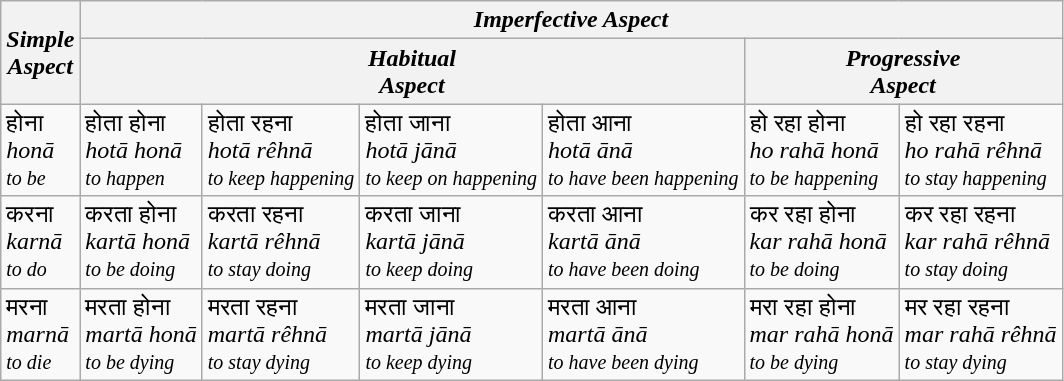<table class="wikitable">
<tr>
<th rowspan="2"><em>Simple</em><br><em>Aspect</em></th>
<th colspan="6"><em>Imperfective Aspect</em></th>
</tr>
<tr>
<th colspan="4"><em>Habitual</em><br><em>Aspect</em></th>
<th colspan="2"><em>Progressive</em><br><em>Aspect</em></th>
</tr>
<tr>
<td>होना<br><em>honā</em><br><em><small>to be</small></em></td>
<td>होता होना<br><em>hotā honā</em><br><em><small>to happen</small></em></td>
<td>होता रहना<br><em>hotā rêhnā</em><br><em><small>to keep happening</small></em></td>
<td>होता जाना<br><em>hotā jānā</em><br><em><small>to keep on happening</small></em></td>
<td>होता आना<br><em>hotā ānā</em><br><em><small>to have been happening</small></em></td>
<td>हो रहा होना<br><em>ho rahā honā</em><br><em><small>to be happening</small></em></td>
<td>हो रहा रहना<br><em>ho rahā rêhnā</em><br><em><small>to stay happening</small></em></td>
</tr>
<tr>
<td>करना<br><em>karnā</em><br><em><small>to do</small></em></td>
<td>करता होना<br><em>kartā honā</em><br><em><small>to be doing</small></em></td>
<td>करता रहना<br><em>kartā rêhnā</em><br><em><small>to stay doing</small></em></td>
<td>करता जाना<br><em>kartā jānā</em><br><em><small>to keep doing</small></em></td>
<td>करता आना<br><em>kartā ānā</em><br><em><small>to have been doing</small></em></td>
<td>कर रहा होना<br><em>kar rahā honā</em><br><em><small>to be doing</small></em></td>
<td>कर रहा रहना<br><em>kar rahā rêhnā</em><br><em><small>to stay doing</small></em></td>
</tr>
<tr>
<td>मरना<br><em>marnā</em><br><small><em>to die</em></small></td>
<td>मरता होना<br><em>martā honā</em><br><em><small>to be dying</small></em></td>
<td>मरता रहना<br><em>martā rêhnā</em><br><em><small>to stay dying</small></em></td>
<td>मरता जाना<br><em>martā jānā</em><br><em><small>to keep dying</small></em></td>
<td>मरता आना<br><em>martā ānā</em><br><em><small>to have been dying</small></em></td>
<td>मरा रहा होना<br><em>mar rahā honā</em><br><small><em>to be dying</em></small></td>
<td>मर रहा रहना<br><em>mar rahā rêhnā</em><br><em><small>to stay dying</small></em></td>
</tr>
</table>
